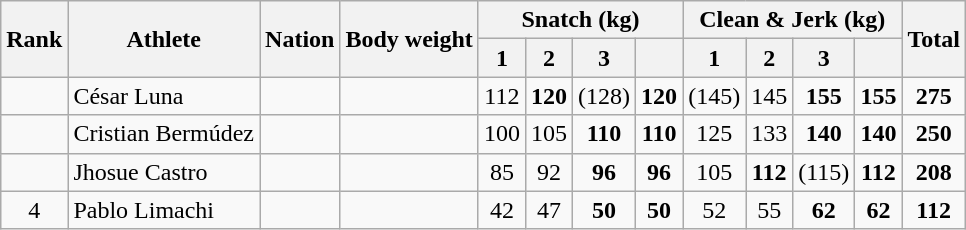<table class="sortable wikitable" style="text-align:center">
<tr>
<th rowspan="2">Rank</th>
<th rowspan="2">Athlete</th>
<th rowspan="2">Nation</th>
<th rowspan=2>Body weight</th>
<th colspan=4>Snatch (kg)</th>
<th colspan=4>Clean & Jerk (kg)</th>
<th rowspan=2>Total</th>
</tr>
<tr>
<th>1</th>
<th>2</th>
<th>3</th>
<th></th>
<th>1</th>
<th>2</th>
<th>3</th>
<th></th>
</tr>
<tr>
<td></td>
<td align="left">César Luna</td>
<td align="left"></td>
<td></td>
<td>112</td>
<td><strong>120</strong></td>
<td>(128)</td>
<td><strong>120</strong></td>
<td>(145)</td>
<td>145</td>
<td><strong>155</strong></td>
<td><strong>155</strong></td>
<td><strong>275</strong></td>
</tr>
<tr>
<td></td>
<td align="left">Cristian Bermúdez</td>
<td align="left"></td>
<td></td>
<td>100</td>
<td>105</td>
<td><strong>110</strong></td>
<td><strong>110</strong></td>
<td>125</td>
<td>133</td>
<td><strong>140</strong></td>
<td><strong>140</strong></td>
<td><strong>250</strong></td>
</tr>
<tr>
<td></td>
<td align="left">Jhosue Castro</td>
<td align="left"></td>
<td></td>
<td>85</td>
<td>92</td>
<td><strong>96</strong></td>
<td><strong>96</strong></td>
<td>105</td>
<td><strong>112</strong></td>
<td>(115)</td>
<td><strong>112</strong></td>
<td><strong>208</strong></td>
</tr>
<tr>
<td>4</td>
<td align="left">Pablo Limachi</td>
<td align="left"></td>
<td></td>
<td>42</td>
<td>47</td>
<td><strong>50</strong></td>
<td><strong>50</strong></td>
<td>52</td>
<td>55</td>
<td><strong>62</strong></td>
<td><strong>62</strong></td>
<td><strong>112</strong></td>
</tr>
</table>
